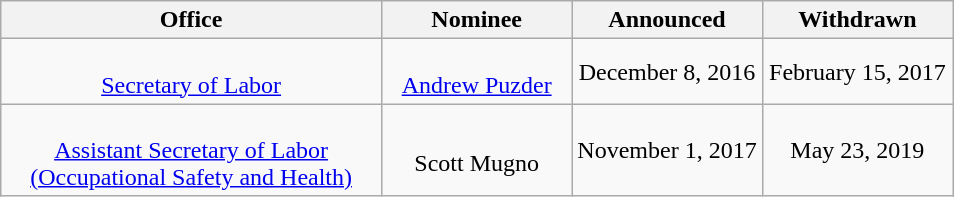<table class="wikitable sortable" style="text-align:center">
<tr>
<th style="width:40%;">Office</th>
<th style="width:20%;">Nominee</th>
<th style="width:20%;">Announced</th>
<th style="width:20%;">Withdrawn</th>
</tr>
<tr>
<td><br><a href='#'>Secretary of Labor</a></td>
<td><br><a href='#'>Andrew Puzder</a></td>
<td>December 8, 2016</td>
<td>February 15, 2017</td>
</tr>
<tr>
<td><br><a href='#'>Assistant Secretary of Labor<br>(Occupational Safety and Health)</a></td>
<td><br>Scott Mugno</td>
<td>November 1, 2017</td>
<td>May 23, 2019</td>
</tr>
</table>
